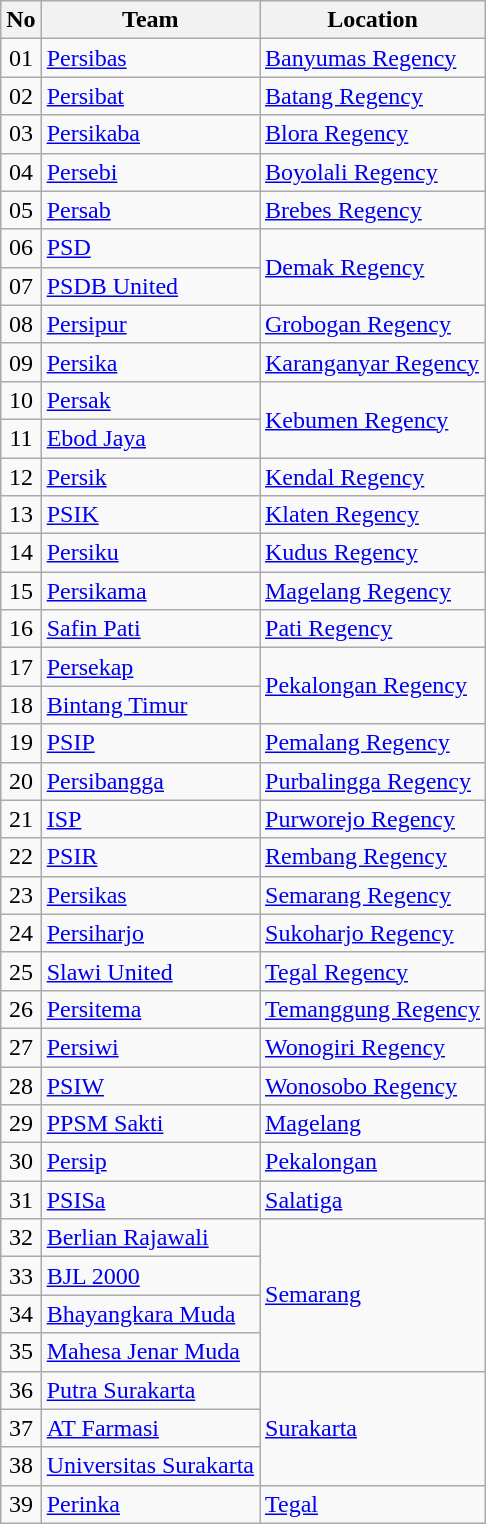<table class="wikitable sortable">
<tr>
<th>No</th>
<th>Team</th>
<th>Location</th>
</tr>
<tr>
<td align=center>01</td>
<td><a href='#'>Persibas</a></td>
<td><a href='#'>Banyumas Regency</a></td>
</tr>
<tr>
<td align=center>02</td>
<td><a href='#'>Persibat</a></td>
<td><a href='#'>Batang Regency</a></td>
</tr>
<tr>
<td align=center>03</td>
<td><a href='#'>Persikaba</a></td>
<td><a href='#'>Blora Regency</a></td>
</tr>
<tr>
<td align=center>04</td>
<td><a href='#'>Persebi</a></td>
<td><a href='#'>Boyolali Regency</a></td>
</tr>
<tr>
<td align=center>05</td>
<td><a href='#'>Persab</a></td>
<td><a href='#'>Brebes Regency</a></td>
</tr>
<tr>
<td align=center>06</td>
<td><a href='#'>PSD</a></td>
<td rowspan=2><a href='#'>Demak Regency</a></td>
</tr>
<tr>
<td align=center>07</td>
<td><a href='#'>PSDB United</a></td>
</tr>
<tr>
<td align=center>08</td>
<td><a href='#'>Persipur</a></td>
<td><a href='#'>Grobogan Regency</a></td>
</tr>
<tr>
<td align=center>09</td>
<td><a href='#'>Persika</a></td>
<td><a href='#'>Karanganyar Regency</a></td>
</tr>
<tr>
<td align=center>10</td>
<td><a href='#'>Persak</a></td>
<td rowspan=2><a href='#'>Kebumen Regency</a></td>
</tr>
<tr>
<td align=center>11</td>
<td><a href='#'>Ebod Jaya</a></td>
</tr>
<tr>
<td align=center>12</td>
<td><a href='#'>Persik</a></td>
<td><a href='#'>Kendal Regency</a></td>
</tr>
<tr>
<td align=center>13</td>
<td><a href='#'>PSIK</a></td>
<td><a href='#'>Klaten Regency</a></td>
</tr>
<tr>
<td align=center>14</td>
<td><a href='#'>Persiku</a></td>
<td><a href='#'>Kudus Regency</a></td>
</tr>
<tr>
<td align=center>15</td>
<td><a href='#'>Persikama</a></td>
<td><a href='#'>Magelang Regency</a></td>
</tr>
<tr>
<td align=center>16</td>
<td><a href='#'>Safin Pati</a></td>
<td><a href='#'>Pati Regency</a></td>
</tr>
<tr>
<td align=center>17</td>
<td><a href='#'>Persekap</a></td>
<td rowspan=2><a href='#'>Pekalongan Regency</a></td>
</tr>
<tr>
<td align=center>18</td>
<td><a href='#'>Bintang Timur</a></td>
</tr>
<tr>
<td align=center>19</td>
<td><a href='#'>PSIP</a></td>
<td><a href='#'>Pemalang Regency</a></td>
</tr>
<tr>
<td align=center>20</td>
<td><a href='#'>Persibangga</a></td>
<td><a href='#'>Purbalingga Regency</a></td>
</tr>
<tr>
<td align=center>21</td>
<td><a href='#'>ISP</a></td>
<td><a href='#'>Purworejo Regency</a></td>
</tr>
<tr>
<td align=center>22</td>
<td><a href='#'>PSIR</a></td>
<td><a href='#'>Rembang Regency</a></td>
</tr>
<tr>
<td align=center>23</td>
<td><a href='#'>Persikas</a></td>
<td><a href='#'>Semarang Regency</a></td>
</tr>
<tr>
<td align=center>24</td>
<td><a href='#'>Persiharjo</a></td>
<td><a href='#'>Sukoharjo Regency</a></td>
</tr>
<tr>
<td align=center>25</td>
<td><a href='#'>Slawi United</a></td>
<td><a href='#'>Tegal Regency</a></td>
</tr>
<tr>
<td align=center>26</td>
<td><a href='#'>Persitema</a></td>
<td><a href='#'>Temanggung Regency</a></td>
</tr>
<tr>
<td align=center>27</td>
<td><a href='#'>Persiwi</a></td>
<td><a href='#'>Wonogiri Regency</a></td>
</tr>
<tr>
<td align=center>28</td>
<td><a href='#'>PSIW</a></td>
<td><a href='#'>Wonosobo Regency</a></td>
</tr>
<tr>
<td align=center>29</td>
<td><a href='#'>PPSM Sakti</a></td>
<td><a href='#'>Magelang</a></td>
</tr>
<tr>
<td align=center>30</td>
<td><a href='#'>Persip</a></td>
<td><a href='#'>Pekalongan</a></td>
</tr>
<tr>
<td align=center>31</td>
<td><a href='#'>PSISa</a></td>
<td><a href='#'>Salatiga</a></td>
</tr>
<tr>
<td align=center>32</td>
<td><a href='#'>Berlian Rajawali</a></td>
<td rowspan=4><a href='#'>Semarang</a></td>
</tr>
<tr>
<td align=center>33</td>
<td><a href='#'>BJL 2000</a></td>
</tr>
<tr>
<td align=center>34</td>
<td><a href='#'>Bhayangkara Muda</a></td>
</tr>
<tr>
<td align=center>35</td>
<td><a href='#'>Mahesa Jenar Muda</a></td>
</tr>
<tr>
<td align=center>36</td>
<td><a href='#'>Putra Surakarta</a></td>
<td rowspan=3><a href='#'>Surakarta</a></td>
</tr>
<tr>
<td align=center>37</td>
<td><a href='#'>AT Farmasi</a></td>
</tr>
<tr>
<td align=center>38</td>
<td><a href='#'>Universitas Surakarta</a></td>
</tr>
<tr>
<td align=center>39</td>
<td><a href='#'>Perinka</a></td>
<td><a href='#'>Tegal</a></td>
</tr>
</table>
